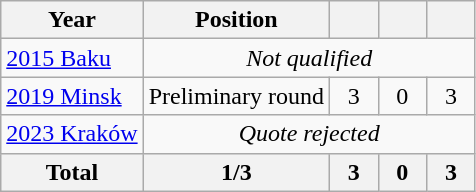<table class="wikitable" style="text-align: center;">
<tr>
<th>Year</th>
<th>Position</th>
<th width=25px></th>
<th width=25px></th>
<th width=25px></th>
</tr>
<tr>
<td style="text-align: left;"> <a href='#'>2015 Baku</a></td>
<td colspan=4><em>Not qualified</em></td>
</tr>
<tr>
<td style="text-align: left;"> <a href='#'>2019 Minsk</a></td>
<td>Preliminary round</td>
<td>3</td>
<td>0</td>
<td>3</td>
</tr>
<tr>
<td style="text-align: left;"> <a href='#'>2023 Kraków</a></td>
<td colspan=4><em>Quote rejected</em></td>
</tr>
<tr>
<th>Total</th>
<th>1/3</th>
<th>3</th>
<th>0</th>
<th>3</th>
</tr>
</table>
